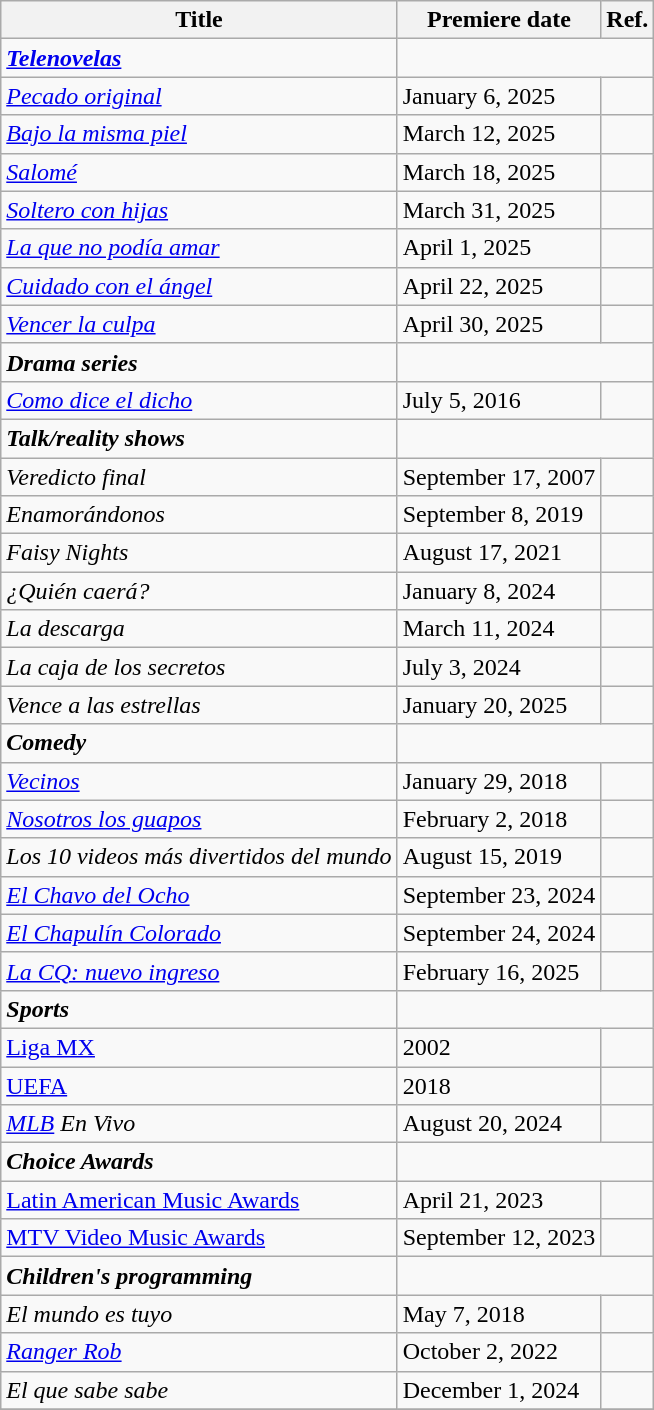<table class="wikitable">
<tr>
<th>Title</th>
<th>Premiere date</th>
<th>Ref.</th>
</tr>
<tr>
<td><strong><em><a href='#'>Telenovelas</a></em></strong></td>
</tr>
<tr>
<td><em><a href='#'>Pecado original</a></em></td>
<td>January 6, 2025</td>
<td></td>
</tr>
<tr>
<td><em><a href='#'>Bajo la misma piel</a></em></td>
<td>March 12, 2025</td>
<td></td>
</tr>
<tr>
<td><em><a href='#'>Salomé</a></em></td>
<td>March 18, 2025</td>
<td></td>
</tr>
<tr>
<td><em><a href='#'>Soltero con hijas</a></em></td>
<td>March 31, 2025</td>
<td></td>
</tr>
<tr>
<td><em><a href='#'>La que no podía amar</a></em></td>
<td>April 1, 2025</td>
<td></td>
</tr>
<tr>
<td><em><a href='#'>Cuidado con el ángel</a></em></td>
<td>April 22, 2025</td>
<td></td>
</tr>
<tr>
<td><em><a href='#'>Vencer la culpa</a></em></td>
<td>April 30, 2025</td>
<td></td>
</tr>
<tr>
<td><strong><em>Drama series</em></strong></td>
</tr>
<tr>
<td><em><a href='#'>Como dice el dicho</a></em></td>
<td>July 5, 2016</td>
<td></td>
</tr>
<tr>
<td><strong><em>Talk/reality shows</em></strong></td>
</tr>
<tr>
<td><em>Veredicto final</em></td>
<td>September 17, 2007</td>
<td></td>
</tr>
<tr>
<td><em>Enamorándonos</em></td>
<td>September 8, 2019</td>
<td></td>
</tr>
<tr>
<td><em>Faisy Nights</em></td>
<td>August 17, 2021</td>
<td></td>
</tr>
<tr>
<td><em>¿Quién caerá?</em></td>
<td>January 8, 2024</td>
<td></td>
</tr>
<tr>
<td><em>La descarga</em></td>
<td>March 11, 2024</td>
<td></td>
</tr>
<tr>
<td><em>La caja de los secretos</em></td>
<td>July 3, 2024</td>
<td></td>
</tr>
<tr>
<td><em>Vence a las estrellas</em></td>
<td>January 20, 2025</td>
<td></td>
</tr>
<tr>
<td><strong><em>Comedy</em></strong></td>
</tr>
<tr>
<td><em><a href='#'>Vecinos</a></em></td>
<td>January 29, 2018</td>
<td></td>
</tr>
<tr>
<td><em><a href='#'>Nosotros los guapos</a></em></td>
<td>February 2, 2018</td>
<td></td>
</tr>
<tr>
<td><em>Los 10 videos más divertidos del mundo</em></td>
<td>August 15, 2019</td>
<td></td>
</tr>
<tr>
<td><em><a href='#'>El Chavo del Ocho</a></em></td>
<td>September 23, 2024</td>
<td></td>
</tr>
<tr>
<td><em><a href='#'>El Chapulín Colorado</a></em></td>
<td>September 24, 2024</td>
<td></td>
</tr>
<tr>
<td><em><a href='#'>La CQ: nuevo ingreso</a></em></td>
<td>February 16, 2025</td>
<td></td>
</tr>
<tr>
<td><strong><em>Sports</em></strong></td>
</tr>
<tr>
<td><a href='#'>Liga MX</a></td>
<td>2002</td>
<td></td>
</tr>
<tr>
<td><a href='#'>UEFA</a></td>
<td>2018</td>
<td></td>
</tr>
<tr>
<td><em><a href='#'>MLB</a> En Vivo</em></td>
<td>August 20, 2024</td>
<td></td>
</tr>
<tr>
<td><strong><em>Choice Awards</em></strong></td>
</tr>
<tr>
<td><a href='#'>Latin American Music Awards</a></td>
<td>April 21, 2023</td>
<td></td>
</tr>
<tr>
<td><a href='#'>MTV Video Music Awards</a></td>
<td>September 12, 2023</td>
<td></td>
</tr>
<tr>
<td><strong><em>Children's programming</em></strong></td>
</tr>
<tr>
<td><em>El mundo es tuyo</em></td>
<td>May 7, 2018</td>
<td></td>
</tr>
<tr>
<td><em><a href='#'>Ranger Rob</a></em></td>
<td>October 2, 2022</td>
<td></td>
</tr>
<tr>
<td><em>El que sabe sabe</em></td>
<td>December 1, 2024</td>
<td></td>
</tr>
<tr>
</tr>
</table>
